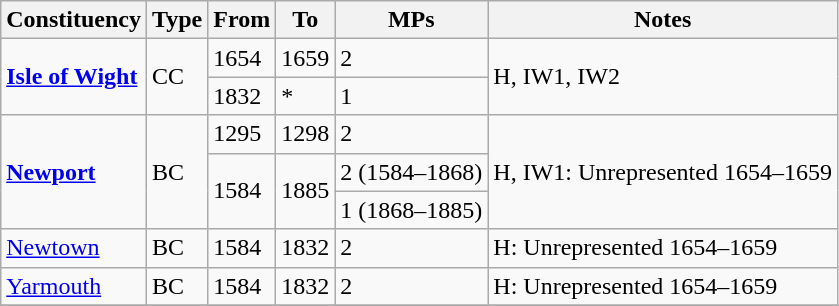<table class="wikitable">
<tr>
<th>Constituency</th>
<th>Type</th>
<th>From</th>
<th>To</th>
<th>MPs</th>
<th>Notes</th>
</tr>
<tr>
<td rowspan="2"><strong><a href='#'>Isle of Wight</a></strong></td>
<td rowspan="2">CC</td>
<td>1654</td>
<td>1659</td>
<td>2</td>
<td rowspan="2">H, IW1, IW2</td>
</tr>
<tr>
<td>1832</td>
<td>*</td>
<td>1</td>
</tr>
<tr>
<td rowspan="3"><strong><a href='#'>Newport</a></strong></td>
<td rowspan="3">BC</td>
<td>1295</td>
<td>1298</td>
<td>2</td>
<td rowspan="3">H, IW1: Unrepresented 1654–1659</td>
</tr>
<tr>
<td rowspan="2">1584</td>
<td rowspan="2">1885</td>
<td>2 (1584–1868)</td>
</tr>
<tr>
<td>1 (1868–1885)</td>
</tr>
<tr>
<td><a href='#'>Newtown</a></td>
<td>BC</td>
<td>1584</td>
<td>1832</td>
<td>2</td>
<td>H: Unrepresented 1654–1659</td>
</tr>
<tr>
<td><a href='#'>Yarmouth</a></td>
<td>BC</td>
<td>1584</td>
<td>1832</td>
<td>2</td>
<td>H: Unrepresented 1654–1659</td>
</tr>
<tr>
</tr>
</table>
